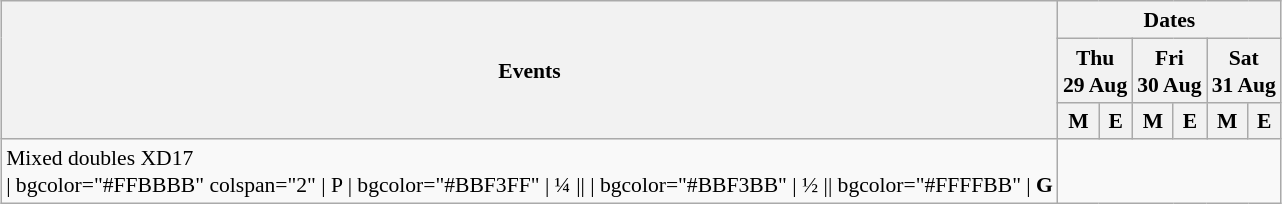<table class="wikitable" style="margin:0.5em auto; font-size:90%; line-height:1.25em; text-align:center">
<tr>
<th rowspan="3">Events</th>
<th colspan="6">Dates</th>
</tr>
<tr>
<th colspan="2">Thu<br>29 Aug</th>
<th colspan="2">Fri<br>30 Aug</th>
<th colspan="2">Sat<br>31 Aug</th>
</tr>
<tr>
<th>M</th>
<th>E</th>
<th>M</th>
<th>E</th>
<th>M</th>
<th>E</th>
</tr>
<tr>
<td align="left">Mixed doubles XD17<br>| bgcolor="#FFBBBB" colspan="2" | P
| bgcolor="#BBF3FF" | ¼ || 
| bgcolor="#BBF3BB" | ½ || bgcolor="#FFFFBB" | <strong>G</strong></td>
</tr>
</table>
